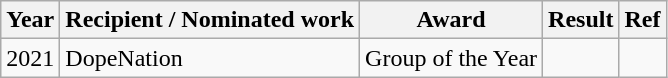<table class="wikitable">
<tr>
<th>Year</th>
<th>Recipient / Nominated work</th>
<th>Award</th>
<th>Result</th>
<th>Ref</th>
</tr>
<tr>
<td>2021</td>
<td>DopeNation</td>
<td Hiplife Song of the Year>Group of the Year</td>
<td></td>
<td></td>
</tr>
</table>
